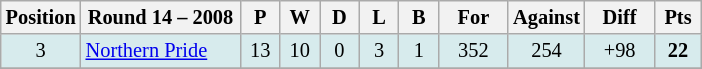<table class="wikitable" style="text-align:center; font-size:85%;">
<tr>
<th width=40 abbr="Position">Position</th>
<th width=100>Round 14 – 2008</th>
<th width=20 abbr="Played">P</th>
<th width=20 abbr="Won">W</th>
<th width=20 abbr="Drawn">D</th>
<th width=20 abbr="Lost">L</th>
<th width=20 abbr="Bye">B</th>
<th width=40 abbr="Points for">For</th>
<th width=40 abbr="Points against">Against</th>
<th width=40 abbr="Points difference">Diff</th>
<th width=25 abbr="Points">Pts</th>
</tr>
<tr style="background: #d7ebed;">
<td>3</td>
<td style="text-align:left;"> <a href='#'>Northern Pride</a></td>
<td>13</td>
<td>10</td>
<td>0</td>
<td>3</td>
<td>1</td>
<td>352</td>
<td>254</td>
<td>+98</td>
<td><strong>22</strong></td>
</tr>
<tr>
</tr>
</table>
